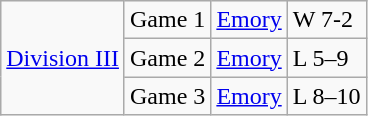<table class="wikitable">
<tr>
<td rowspan=3"><a href='#'>Division III</a></td>
<td>Game 1</td>
<td><a href='#'>Emory</a></td>
<td>W 7-2</td>
</tr>
<tr>
<td>Game 2</td>
<td><a href='#'>Emory</a></td>
<td>L 5–9</td>
</tr>
<tr>
<td>Game 3</td>
<td><a href='#'>Emory</a></td>
<td>L 8–10</td>
</tr>
</table>
